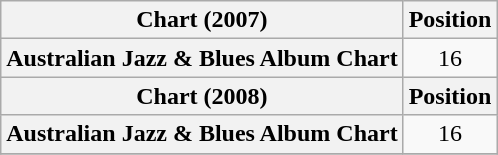<table class="wikitable sortable plainrowheaders" style="text-align:center">
<tr>
<th scope="col">Chart (2007)</th>
<th scope="col">Position</th>
</tr>
<tr>
<th scope="row">Australian Jazz & Blues Album Chart</th>
<td>16</td>
</tr>
<tr>
<th>Chart (2008)</th>
<th>Position</th>
</tr>
<tr>
<th scope="row">Australian Jazz & Blues Album Chart</th>
<td>16</td>
</tr>
<tr>
</tr>
</table>
